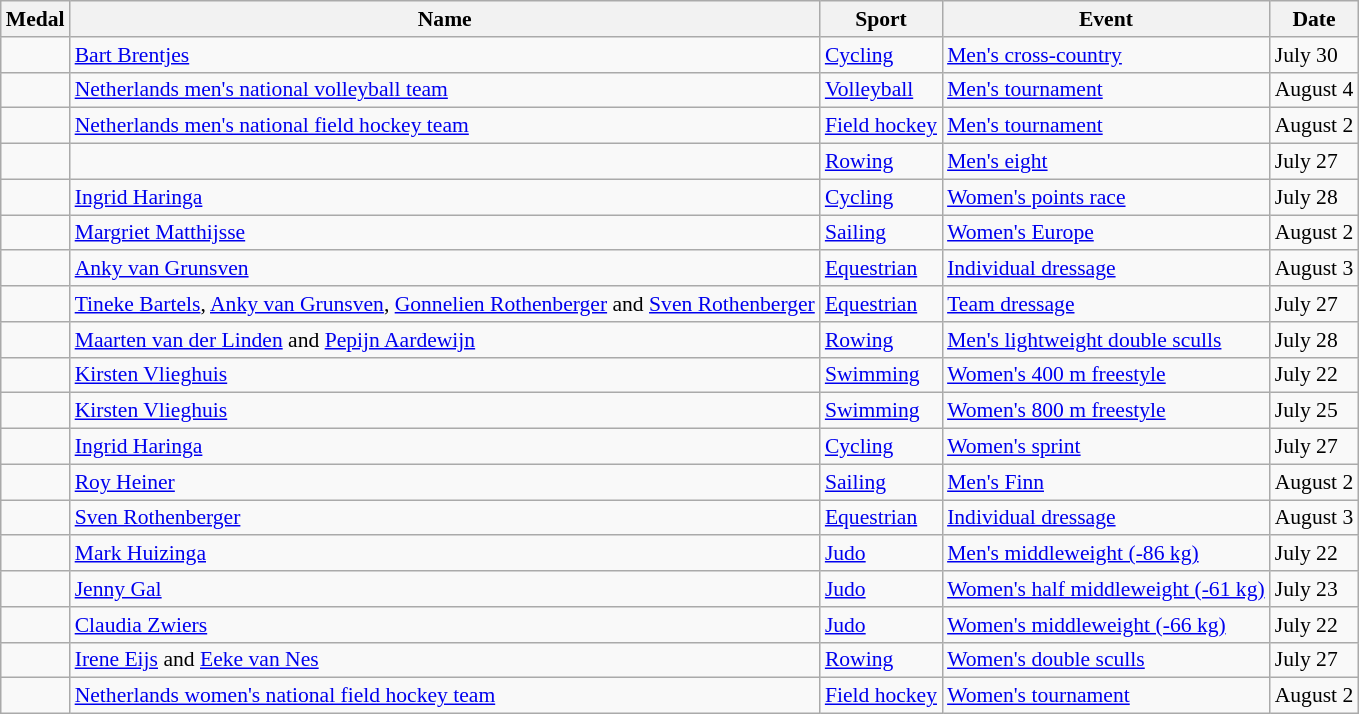<table class="wikitable sortable" style="font-size:90%">
<tr>
<th>Medal</th>
<th>Name</th>
<th>Sport</th>
<th>Event</th>
<th>Date</th>
</tr>
<tr>
<td></td>
<td><a href='#'>Bart Brentjes</a></td>
<td><a href='#'>Cycling</a></td>
<td><a href='#'>Men's cross-country</a></td>
<td>July 30</td>
</tr>
<tr>
<td></td>
<td><a href='#'>Netherlands men's national volleyball team</a><br></td>
<td><a href='#'>Volleyball</a></td>
<td><a href='#'>Men's tournament</a></td>
<td>August 4</td>
</tr>
<tr>
<td></td>
<td><a href='#'>Netherlands men's national field hockey team</a><br></td>
<td><a href='#'>Field hockey</a></td>
<td><a href='#'>Men's tournament</a></td>
<td>August 2</td>
</tr>
<tr>
<td></td>
<td></td>
<td><a href='#'>Rowing</a></td>
<td><a href='#'>Men's eight</a></td>
<td>July 27</td>
</tr>
<tr>
<td></td>
<td><a href='#'>Ingrid Haringa</a></td>
<td><a href='#'>Cycling</a></td>
<td><a href='#'>Women's points race</a></td>
<td>July 28</td>
</tr>
<tr>
<td></td>
<td><a href='#'>Margriet Matthijsse</a></td>
<td><a href='#'>Sailing</a></td>
<td><a href='#'>Women's Europe</a></td>
<td>August 2</td>
</tr>
<tr>
<td></td>
<td><a href='#'>Anky van Grunsven</a></td>
<td><a href='#'>Equestrian</a></td>
<td><a href='#'>Individual dressage</a></td>
<td>August 3</td>
</tr>
<tr>
<td></td>
<td><a href='#'>Tineke Bartels</a>, <a href='#'>Anky van Grunsven</a>, <a href='#'>Gonnelien Rothenberger</a> and <a href='#'>Sven Rothenberger</a></td>
<td><a href='#'>Equestrian</a></td>
<td><a href='#'>Team dressage</a></td>
<td>July 27</td>
</tr>
<tr>
<td></td>
<td><a href='#'>Maarten van der Linden</a> and <a href='#'>Pepijn Aardewijn</a></td>
<td><a href='#'>Rowing</a></td>
<td><a href='#'>Men's lightweight double sculls</a></td>
<td>July 28</td>
</tr>
<tr>
<td></td>
<td><a href='#'>Kirsten Vlieghuis</a></td>
<td><a href='#'>Swimming</a></td>
<td><a href='#'>Women's 400 m freestyle</a></td>
<td>July 22</td>
</tr>
<tr>
<td></td>
<td><a href='#'>Kirsten Vlieghuis</a></td>
<td><a href='#'>Swimming</a></td>
<td><a href='#'>Women's 800 m freestyle</a></td>
<td>July 25</td>
</tr>
<tr>
<td></td>
<td><a href='#'>Ingrid Haringa</a></td>
<td><a href='#'>Cycling</a></td>
<td><a href='#'>Women's sprint</a></td>
<td>July 27</td>
</tr>
<tr>
<td></td>
<td><a href='#'>Roy Heiner</a></td>
<td><a href='#'>Sailing</a></td>
<td><a href='#'>Men's Finn</a></td>
<td>August 2</td>
</tr>
<tr>
<td></td>
<td><a href='#'>Sven Rothenberger</a></td>
<td><a href='#'>Equestrian</a></td>
<td><a href='#'>Individual dressage</a></td>
<td>August 3</td>
</tr>
<tr>
<td></td>
<td><a href='#'>Mark Huizinga</a></td>
<td><a href='#'>Judo</a></td>
<td><a href='#'>Men's middleweight (-86 kg)</a></td>
<td>July 22</td>
</tr>
<tr>
<td></td>
<td><a href='#'>Jenny Gal</a></td>
<td><a href='#'>Judo</a></td>
<td><a href='#'>Women's half middleweight (-61 kg)</a></td>
<td>July 23</td>
</tr>
<tr>
<td></td>
<td><a href='#'>Claudia Zwiers</a></td>
<td><a href='#'>Judo</a></td>
<td><a href='#'>Women's middleweight (-66 kg)</a></td>
<td>July 22</td>
</tr>
<tr>
<td></td>
<td><a href='#'>Irene Eijs</a> and <a href='#'>Eeke van Nes</a></td>
<td><a href='#'>Rowing</a></td>
<td><a href='#'>Women's double sculls</a></td>
<td>July 27</td>
</tr>
<tr>
<td></td>
<td><a href='#'>Netherlands women's national field hockey team</a><br></td>
<td><a href='#'>Field hockey</a></td>
<td><a href='#'>Women's tournament</a></td>
<td>August 2</td>
</tr>
</table>
